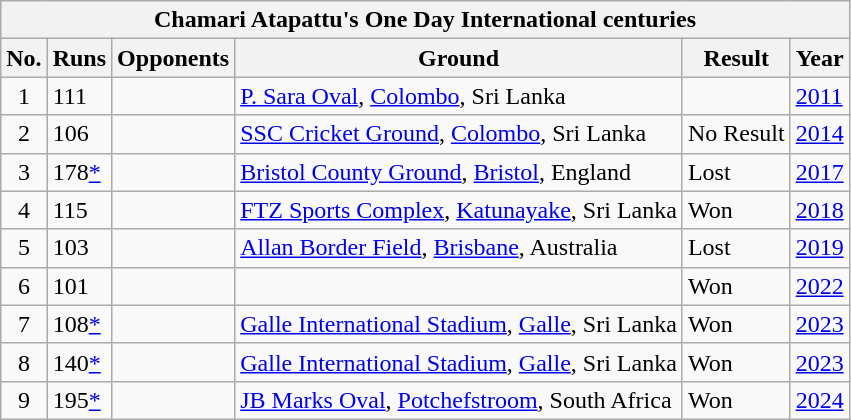<table class="wikitable">
<tr>
<th colspan="7">Chamari Atapattu's One Day International centuries</th>
</tr>
<tr>
<th>No.</th>
<th>Runs</th>
<th>Opponents</th>
<th>Ground</th>
<th>Result</th>
<th>Year</th>
</tr>
<tr>
<td style="text-align:center;">1</td>
<td>111</td>
<td></td>
<td><a href='#'>P. Sara Oval</a>, <a href='#'>Colombo</a>, Sri Lanka</td>
<td></td>
<td><a href='#'>2011</a></td>
</tr>
<tr>
<td style="text-align:center;">2</td>
<td>106</td>
<td></td>
<td><a href='#'>SSC Cricket Ground</a>, <a href='#'>Colombo</a>, Sri Lanka</td>
<td>No Result</td>
<td><a href='#'>2014</a></td>
</tr>
<tr>
<td style="text-align:center;">3</td>
<td>178<a href='#'>*</a></td>
<td></td>
<td><a href='#'>Bristol County Ground</a>, <a href='#'>Bristol</a>, England</td>
<td>Lost</td>
<td><a href='#'>2017</a></td>
</tr>
<tr>
<td style="text-align:center;">4</td>
<td>115</td>
<td></td>
<td><a href='#'>FTZ Sports Complex</a>, <a href='#'>Katunayake</a>, Sri Lanka</td>
<td>Won</td>
<td><a href='#'>2018</a></td>
</tr>
<tr>
<td style="text-align:center;">5</td>
<td>103</td>
<td></td>
<td><a href='#'>Allan Border Field</a>, <a href='#'>Brisbane</a>, Australia</td>
<td>Lost</td>
<td><a href='#'>2019</a></td>
</tr>
<tr>
<td style="text-align:center;">6</td>
<td>101</td>
<td></td>
<td></td>
<td>Won</td>
<td><a href='#'>2022</a></td>
</tr>
<tr>
<td style="text-align:center;">7</td>
<td>108<a href='#'>*</a></td>
<td></td>
<td><a href='#'>Galle International Stadium</a>, <a href='#'>Galle</a>, Sri Lanka</td>
<td>Won</td>
<td><a href='#'>2023</a></td>
</tr>
<tr>
<td style="text-align:center;">8</td>
<td>140<a href='#'>*</a></td>
<td></td>
<td><a href='#'>Galle International Stadium</a>, <a href='#'>Galle</a>, Sri Lanka</td>
<td>Won</td>
<td><a href='#'>2023</a></td>
</tr>
<tr>
<td style="text-align:center;">9</td>
<td>195<a href='#'>*</a></td>
<td></td>
<td><a href='#'>JB Marks Oval</a>, <a href='#'>Potchefstroom</a>, South Africa</td>
<td>Won</td>
<td><a href='#'>2024</a></td>
</tr>
</table>
